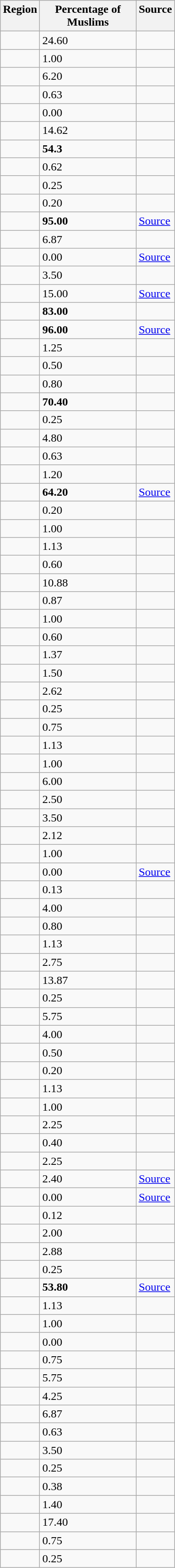<table class="wikitable sortable" style="font-size:100;" cellspacing="4">
<tr valign="top">
<th>Region</th>
<th data-sort-type="number" style="max-width:8em">Percentage of Muslims</th>
<th>Source</th>
</tr>
<tr>
<td></td>
<td>24.60</td>
<td></td>
</tr>
<tr>
<td></td>
<td>1.00</td>
<td></td>
</tr>
<tr>
<td></td>
<td>6.20</td>
<td></td>
</tr>
<tr>
<td></td>
<td>0.63</td>
<td></td>
</tr>
<tr>
<td></td>
<td>0.00</td>
<td></td>
</tr>
<tr>
<td></td>
<td>14.62</td>
<td></td>
</tr>
<tr>
<td></td>
<td><strong>54.3</strong></td>
<td></td>
</tr>
<tr>
<td></td>
<td>0.62</td>
<td></td>
</tr>
<tr>
<td></td>
<td>0.25</td>
<td></td>
</tr>
<tr>
<td></td>
<td>0.20</td>
<td></td>
</tr>
<tr>
<td></td>
<td><strong>95.00</strong></td>
<td><a href='#'>Source</a></td>
</tr>
<tr>
<td></td>
<td>6.87</td>
<td></td>
</tr>
<tr>
<td></td>
<td>0.00</td>
<td><a href='#'>Source</a></td>
</tr>
<tr>
<td></td>
<td>3.50</td>
<td></td>
</tr>
<tr>
<td></td>
<td>15.00</td>
<td><a href='#'>Source</a></td>
</tr>
<tr>
<td></td>
<td><strong>83.00</strong></td>
<td></td>
</tr>
<tr>
<td></td>
<td><strong>96.00</strong></td>
<td><a href='#'>Source</a></td>
</tr>
<tr>
<td></td>
<td>1.25</td>
<td></td>
</tr>
<tr>
<td></td>
<td>0.50</td>
<td></td>
</tr>
<tr>
<td></td>
<td>0.80</td>
<td></td>
</tr>
<tr>
<td></td>
<td><strong>70.40</strong></td>
<td></td>
</tr>
<tr>
<td></td>
<td>0.25</td>
<td></td>
</tr>
<tr>
<td></td>
<td>4.80</td>
<td></td>
</tr>
<tr>
<td></td>
<td>0.63</td>
<td></td>
</tr>
<tr>
<td></td>
<td>1.20</td>
<td></td>
</tr>
<tr>
<td></td>
<td><strong>64.20</strong></td>
<td><a href='#'>Source</a></td>
</tr>
<tr>
<td></td>
<td>0.20</td>
<td></td>
</tr>
<tr>
<td></td>
<td>1.00</td>
<td></td>
</tr>
<tr>
<td></td>
<td>1.13</td>
<td></td>
</tr>
<tr>
<td></td>
<td>0.60</td>
<td></td>
</tr>
<tr>
<td></td>
<td>10.88</td>
<td></td>
</tr>
<tr>
<td></td>
<td>0.87</td>
<td></td>
</tr>
<tr>
<td></td>
<td>1.00</td>
<td></td>
</tr>
<tr>
<td></td>
<td>0.60</td>
<td></td>
</tr>
<tr>
<td></td>
<td>1.37</td>
<td></td>
</tr>
<tr>
<td></td>
<td>1.50</td>
<td></td>
</tr>
<tr>
<td></td>
<td>2.62</td>
<td></td>
</tr>
<tr>
<td></td>
<td>0.25</td>
<td></td>
</tr>
<tr>
<td></td>
<td>0.75</td>
<td></td>
</tr>
<tr>
<td></td>
<td>1.13</td>
<td></td>
</tr>
<tr>
<td></td>
<td>1.00</td>
<td></td>
</tr>
<tr>
<td></td>
<td>6.00</td>
<td></td>
</tr>
<tr>
<td></td>
<td>2.50</td>
<td></td>
</tr>
<tr>
<td></td>
<td>3.50</td>
<td></td>
</tr>
<tr>
<td></td>
<td>2.12</td>
<td></td>
</tr>
<tr>
<td></td>
<td>1.00</td>
<td></td>
</tr>
<tr>
<td></td>
<td>0.00</td>
<td><a href='#'>Source</a></td>
</tr>
<tr>
<td></td>
<td>0.13</td>
<td></td>
</tr>
<tr>
<td></td>
<td>4.00</td>
<td></td>
</tr>
<tr>
<td></td>
<td>0.80</td>
<td></td>
</tr>
<tr>
<td></td>
<td>1.13</td>
<td></td>
</tr>
<tr>
<td></td>
<td>2.75</td>
<td></td>
</tr>
<tr>
<td></td>
<td>13.87</td>
<td></td>
</tr>
<tr>
<td></td>
<td>0.25</td>
<td></td>
</tr>
<tr>
<td></td>
<td>5.75</td>
<td></td>
</tr>
<tr>
<td></td>
<td>4.00</td>
<td></td>
</tr>
<tr>
<td></td>
<td>0.50</td>
<td></td>
</tr>
<tr>
<td></td>
<td>0.20</td>
<td></td>
</tr>
<tr>
<td></td>
<td>1.13</td>
<td></td>
</tr>
<tr>
<td></td>
<td>1.00</td>
<td></td>
</tr>
<tr>
<td></td>
<td>2.25</td>
<td></td>
</tr>
<tr>
<td></td>
<td>0.40</td>
<td></td>
</tr>
<tr>
<td></td>
<td>2.25</td>
<td></td>
</tr>
<tr>
<td></td>
<td>2.40</td>
<td><a href='#'>Source</a></td>
</tr>
<tr>
<td></td>
<td>0.00</td>
<td><a href='#'>Source</a></td>
</tr>
<tr>
<td></td>
<td>0.12</td>
<td></td>
</tr>
<tr>
<td></td>
<td>2.00</td>
<td></td>
</tr>
<tr>
<td></td>
<td>2.88</td>
<td></td>
</tr>
<tr>
<td></td>
<td>0.25</td>
<td></td>
</tr>
<tr>
<td></td>
<td><strong>53.80</strong></td>
<td><a href='#'>Source</a></td>
</tr>
<tr>
<td></td>
<td>1.13</td>
<td></td>
</tr>
<tr>
<td></td>
<td>1.00</td>
<td></td>
</tr>
<tr>
<td></td>
<td>0.00</td>
<td></td>
</tr>
<tr>
<td></td>
<td>0.75</td>
<td></td>
</tr>
<tr>
<td></td>
<td>5.75</td>
<td></td>
</tr>
<tr>
<td></td>
<td>4.25</td>
<td></td>
</tr>
<tr>
<td></td>
<td>6.87</td>
<td></td>
</tr>
<tr>
<td></td>
<td>0.63</td>
<td></td>
</tr>
<tr>
<td></td>
<td>3.50</td>
<td></td>
</tr>
<tr>
<td></td>
<td>0.25</td>
<td></td>
</tr>
<tr>
<td></td>
<td>0.38</td>
<td></td>
</tr>
<tr>
<td></td>
<td>1.40</td>
<td></td>
</tr>
<tr>
<td></td>
<td>17.40</td>
<td></td>
</tr>
<tr>
<td></td>
<td>0.75</td>
<td></td>
</tr>
<tr>
<td></td>
<td>0.25</td>
<td></td>
</tr>
</table>
